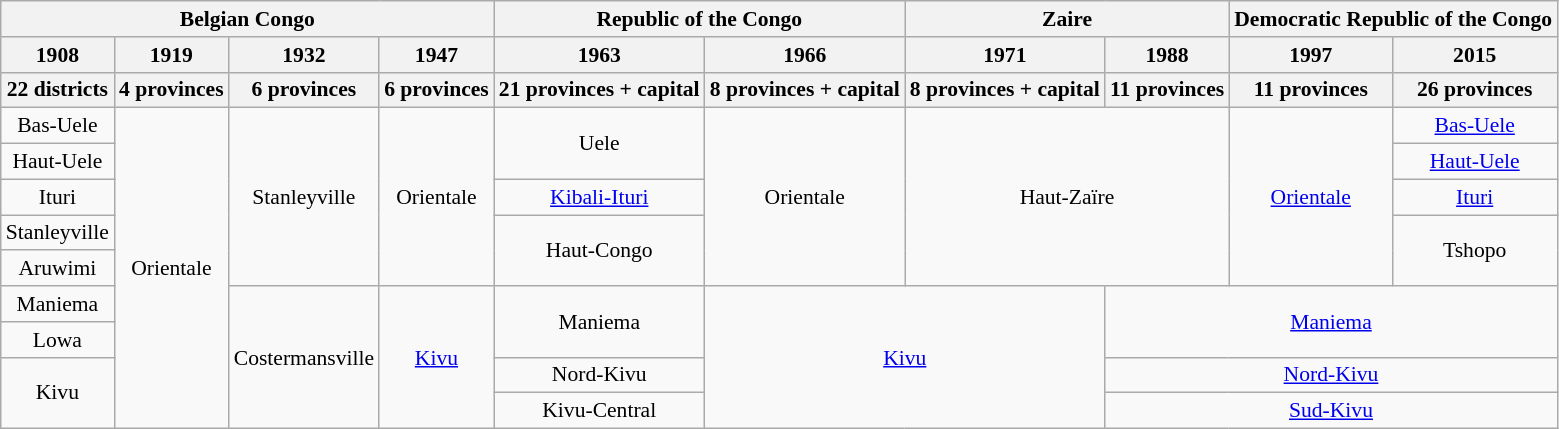<table class="wikitable" style="font-size:90%; text-align:center">
<tr>
<th colspan=4>Belgian Congo</th>
<th colspan=2>Republic of the Congo</th>
<th colspan=2>Zaire</th>
<th colspan=2>Democratic Republic of the Congo</th>
</tr>
<tr>
<th>1908</th>
<th>1919</th>
<th>1932</th>
<th>1947</th>
<th>1963</th>
<th>1966</th>
<th>1971</th>
<th>1988</th>
<th>1997</th>
<th>2015</th>
</tr>
<tr>
<th>22 districts</th>
<th>4 provinces</th>
<th>6 provinces</th>
<th>6 provinces</th>
<th>21 provinces + capital</th>
<th>8 provinces + capital</th>
<th>8 provinces + capital</th>
<th>11 provinces</th>
<th>11 provinces</th>
<th>26 provinces</th>
</tr>
<tr>
<td>Bas-Uele</td>
<td rowspan=9>Orientale</td>
<td rowspan=5>Stanleyville</td>
<td rowspan=5>Orientale</td>
<td rowspan=2>Uele</td>
<td rowspan=5>Orientale</td>
<td rowspan=5 colspan=2>Haut-Zaïre</td>
<td rowspan=5><a href='#'>Orientale</a></td>
<td><a href='#'>Bas-Uele</a></td>
</tr>
<tr>
<td>Haut-Uele</td>
<td><a href='#'>Haut-Uele</a></td>
</tr>
<tr>
<td>Ituri</td>
<td><a href='#'>Kibali-Ituri</a></td>
<td><a href='#'>Ituri</a></td>
</tr>
<tr>
<td>Stanleyville</td>
<td rowspan=2>Haut-Congo</td>
<td rowspan=2>Tshopo</td>
</tr>
<tr>
<td>Aruwimi</td>
</tr>
<tr>
<td>Maniema</td>
<td rowspan=4>Costermansville</td>
<td rowspan=4><a href='#'>Kivu</a></td>
<td rowspan=2>Maniema</td>
<td rowspan=4 colspan=2><a href='#'>Kivu</a></td>
<td rowspan=2 colspan=3><a href='#'>Maniema</a></td>
</tr>
<tr>
<td>Lowa</td>
</tr>
<tr>
<td rowspan=2>Kivu</td>
<td>Nord-Kivu</td>
<td colspan=3><a href='#'>Nord-Kivu</a></td>
</tr>
<tr>
<td>Kivu-Central</td>
<td colspan=3><a href='#'>Sud-Kivu</a></td>
</tr>
</table>
